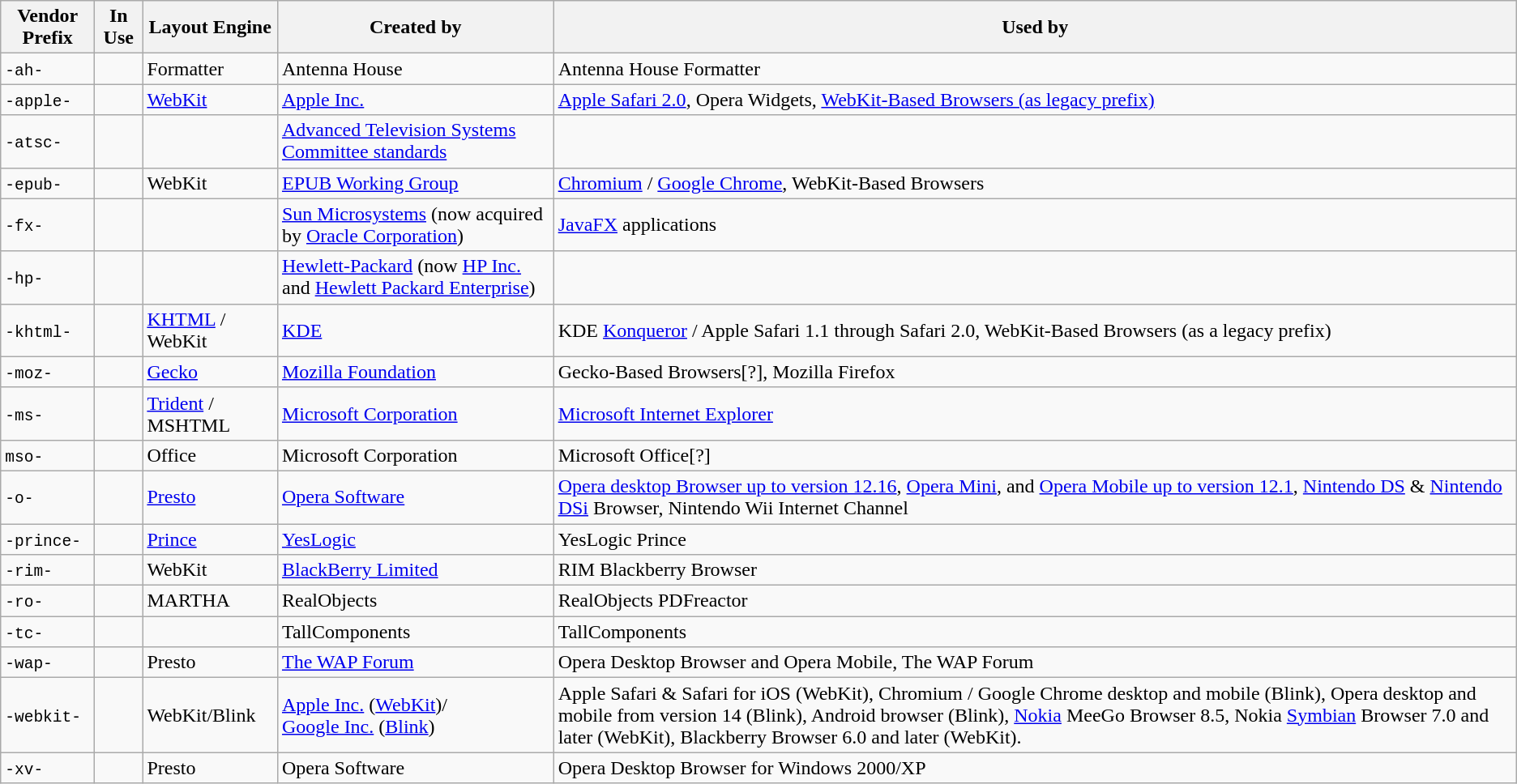<table class="wikitable">
<tr>
<th>Vendor Prefix</th>
<th>In Use</th>
<th>Layout Engine</th>
<th>Created by</th>
<th>Used by</th>
</tr>
<tr>
<td><code>-ah-</code></td>
<td></td>
<td>Formatter</td>
<td>Antenna House</td>
<td>Antenna House Formatter</td>
</tr>
<tr>
<td><code>-apple-</code></td>
<td></td>
<td><a href='#'>WebKit</a></td>
<td><a href='#'>Apple Inc.</a></td>
<td><a href='#'>Apple Safari 2.0</a>, Opera Widgets, <a href='#'>WebKit-Based Browsers (as legacy prefix)</a></td>
</tr>
<tr>
<td><code>-atsc-</code></td>
<td></td>
<td></td>
<td><a href='#'>Advanced Television Systems Committee standards</a></td>
<td></td>
</tr>
<tr>
<td><code>-epub-</code></td>
<td></td>
<td>WebKit</td>
<td><a href='#'>EPUB Working Group</a></td>
<td><a href='#'>Chromium</a> / <a href='#'>Google Chrome</a>, WebKit-Based Browsers</td>
</tr>
<tr>
<td><code>-fx-</code></td>
<td></td>
<td></td>
<td><a href='#'>Sun Microsystems</a> (now acquired by <a href='#'>Oracle Corporation</a>)</td>
<td><a href='#'>JavaFX</a> applications</td>
</tr>
<tr>
<td><code>-hp-</code></td>
<td></td>
<td></td>
<td><a href='#'>Hewlett-Packard</a> (now <a href='#'>HP Inc.</a> and <a href='#'>Hewlett Packard Enterprise</a>)</td>
<td></td>
</tr>
<tr>
<td><code>-khtml-</code></td>
<td></td>
<td><a href='#'>KHTML</a> / WebKit</td>
<td><a href='#'>KDE</a></td>
<td>KDE <a href='#'>Konqueror</a> / Apple Safari 1.1 through Safari 2.0, WebKit-Based Browsers (as a legacy prefix)</td>
</tr>
<tr>
<td><code>-moz-</code></td>
<td></td>
<td><a href='#'>Gecko</a></td>
<td><a href='#'>Mozilla Foundation</a></td>
<td>Gecko-Based Browsers[?], Mozilla Firefox</td>
</tr>
<tr>
<td><code>-ms-</code></td>
<td></td>
<td><a href='#'>Trident</a> / MSHTML</td>
<td><a href='#'>Microsoft Corporation</a></td>
<td><a href='#'>Microsoft Internet Explorer</a></td>
</tr>
<tr>
<td><code>mso-</code></td>
<td></td>
<td>Office</td>
<td>Microsoft Corporation</td>
<td>Microsoft Office[?]</td>
</tr>
<tr>
<td><code>-o-</code></td>
<td></td>
<td><a href='#'>Presto</a></td>
<td><a href='#'>Opera Software</a></td>
<td><a href='#'>Opera desktop Browser up to version 12.16</a>, <a href='#'>Opera Mini</a>, and <a href='#'>Opera Mobile up to version 12.1</a>, <a href='#'>Nintendo DS</a> & <a href='#'>Nintendo DSi</a> Browser, Nintendo Wii Internet Channel</td>
</tr>
<tr>
<td><code>-prince-</code></td>
<td></td>
<td><a href='#'>Prince</a></td>
<td><a href='#'>YesLogic</a></td>
<td>YesLogic Prince</td>
</tr>
<tr>
<td><code>-rim-</code></td>
<td></td>
<td>WebKit</td>
<td><a href='#'>BlackBerry Limited</a></td>
<td>RIM Blackberry Browser</td>
</tr>
<tr>
<td><code>-ro-</code></td>
<td></td>
<td>MARTHA</td>
<td>RealObjects</td>
<td>RealObjects PDFreactor</td>
</tr>
<tr>
<td><code>-tc-</code></td>
<td></td>
<td></td>
<td>TallComponents</td>
<td>TallComponents</td>
</tr>
<tr>
<td><code>-wap-</code></td>
<td></td>
<td>Presto</td>
<td><a href='#'>The WAP Forum</a></td>
<td>Opera Desktop Browser and Opera Mobile, The WAP Forum</td>
</tr>
<tr>
<td><code>-webkit-</code></td>
<td></td>
<td>WebKit/Blink</td>
<td><a href='#'>Apple Inc.</a> (<a href='#'>WebKit</a>)/<br><a href='#'>Google Inc.</a> (<a href='#'>Blink</a>)</td>
<td>Apple Safari & Safari for iOS (WebKit), Chromium / Google Chrome desktop and mobile (Blink), Opera desktop and mobile from version 14 (Blink), Android browser (Blink), <a href='#'>Nokia</a> MeeGo Browser 8.5, Nokia <a href='#'>Symbian</a> Browser 7.0 and later (WebKit), Blackberry Browser 6.0 and later (WebKit).</td>
</tr>
<tr>
<td><code>-xv-</code></td>
<td></td>
<td>Presto</td>
<td>Opera Software</td>
<td>Opera Desktop Browser for Windows 2000/XP</td>
</tr>
</table>
